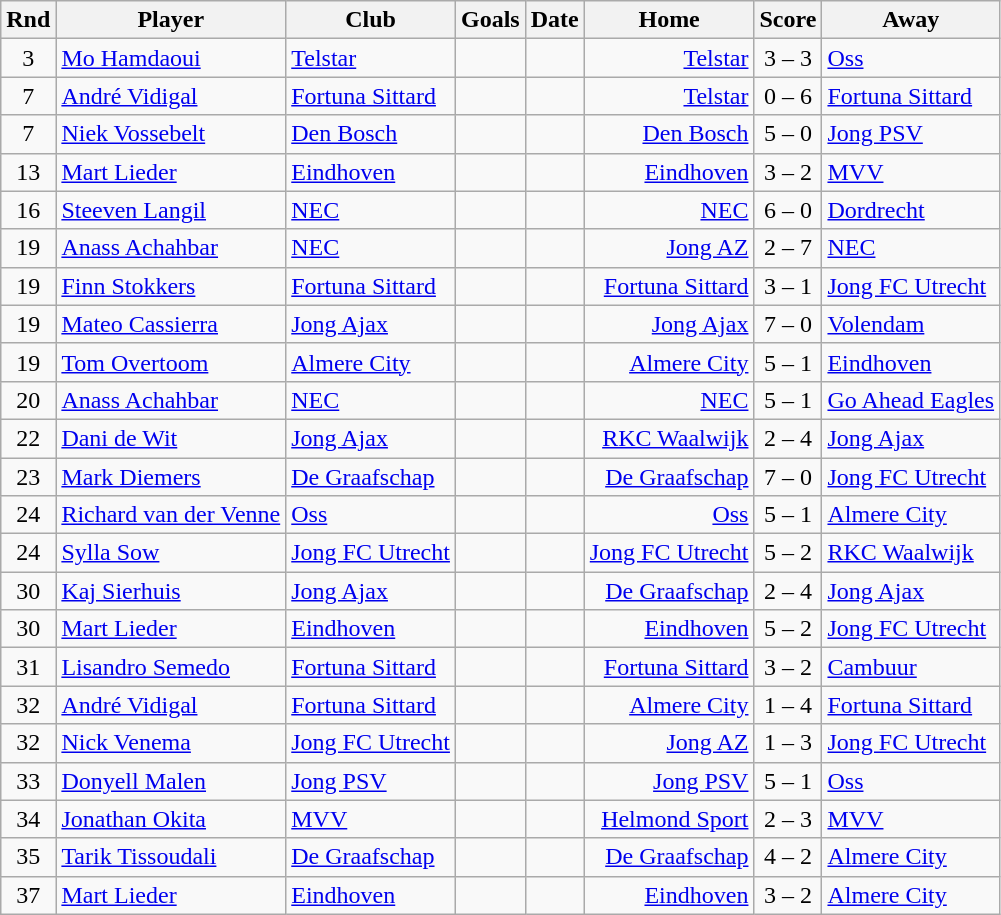<table class="wikitable" style="text-align:center;">
<tr>
<th>Rnd</th>
<th>Player</th>
<th>Club</th>
<th>Goals</th>
<th>Date</th>
<th>Home</th>
<th>Score</th>
<th>Away</th>
</tr>
<tr>
<td>3</td>
<td style="text-align:left;"> <a href='#'>Mo Hamdaoui</a></td>
<td style="text-align:left;"><a href='#'>Telstar</a></td>
<td>  </td>
<td></td>
<td style="text-align:right;"><a href='#'>Telstar</a></td>
<td>3 – 3</td>
<td style="text-align:left;"><a href='#'>Oss</a></td>
</tr>
<tr>
<td>7</td>
<td style="text-align:left;"> <a href='#'>André Vidigal</a></td>
<td style="text-align:left;"><a href='#'>Fortuna Sittard</a></td>
<td>  </td>
<td></td>
<td style="text-align:right;"><a href='#'>Telstar</a></td>
<td>0 – 6</td>
<td style="text-align:left;"><a href='#'>Fortuna Sittard</a></td>
</tr>
<tr>
<td>7</td>
<td style="text-align:left;"> <a href='#'>Niek Vossebelt</a></td>
<td style="text-align:left;"><a href='#'>Den Bosch</a></td>
<td>  </td>
<td></td>
<td style="text-align:right;"><a href='#'>Den Bosch</a></td>
<td>5 – 0</td>
<td style="text-align:left;"><a href='#'>Jong PSV</a></td>
</tr>
<tr>
<td>13</td>
<td style="text-align:left;"> <a href='#'>Mart Lieder</a></td>
<td style="text-align:left;"><a href='#'>Eindhoven</a></td>
<td>  </td>
<td></td>
<td style="text-align:right;"><a href='#'>Eindhoven</a></td>
<td>3 – 2</td>
<td style="text-align:left;"><a href='#'>MVV</a></td>
</tr>
<tr>
<td>16</td>
<td style="text-align:left;"> <a href='#'>Steeven Langil</a></td>
<td style="text-align:left;"><a href='#'>NEC</a></td>
<td>  </td>
<td></td>
<td style="text-align:right;"><a href='#'>NEC</a></td>
<td>6 – 0</td>
<td style="text-align:left;"><a href='#'>Dordrecht</a></td>
</tr>
<tr>
<td>19</td>
<td style="text-align:left;"> <a href='#'>Anass Achahbar</a></td>
<td style="text-align:left;"><a href='#'>NEC</a></td>
<td>  </td>
<td></td>
<td style="text-align:right;"><a href='#'>Jong AZ</a></td>
<td>2 – 7</td>
<td style="text-align:left;"><a href='#'>NEC</a></td>
</tr>
<tr>
<td>19</td>
<td style="text-align:left;"> <a href='#'>Finn Stokkers</a></td>
<td style="text-align:left;"><a href='#'>Fortuna Sittard</a></td>
<td>  </td>
<td></td>
<td style="text-align:right;"><a href='#'>Fortuna Sittard</a></td>
<td>3 – 1</td>
<td style="text-align:left;"><a href='#'>Jong FC Utrecht</a></td>
</tr>
<tr>
<td>19</td>
<td style="text-align:left;"> <a href='#'>Mateo Cassierra</a></td>
<td style="text-align:left;"><a href='#'>Jong Ajax</a></td>
<td>  </td>
<td></td>
<td style="text-align:right;"><a href='#'>Jong Ajax</a></td>
<td>7 – 0</td>
<td style="text-align:left;"><a href='#'>Volendam</a></td>
</tr>
<tr>
<td>19</td>
<td style="text-align:left;"> <a href='#'>Tom Overtoom</a></td>
<td style="text-align:left;"><a href='#'>Almere City</a></td>
<td>  </td>
<td></td>
<td style="text-align:right;"><a href='#'>Almere City</a></td>
<td>5 – 1</td>
<td style="text-align:left;"><a href='#'>Eindhoven</a></td>
</tr>
<tr>
<td>20</td>
<td style="text-align:left;"> <a href='#'>Anass Achahbar</a></td>
<td style="text-align:left;"><a href='#'>NEC</a></td>
<td>  </td>
<td></td>
<td style="text-align:right;"><a href='#'>NEC</a></td>
<td>5 – 1</td>
<td style="text-align:left;"><a href='#'>Go Ahead Eagles</a></td>
</tr>
<tr>
<td>22</td>
<td style="text-align:left;"> <a href='#'>Dani de Wit</a></td>
<td style="text-align:left;"><a href='#'>Jong Ajax</a></td>
<td>  </td>
<td></td>
<td style="text-align:right;"><a href='#'>RKC Waalwijk</a></td>
<td>2 – 4</td>
<td style="text-align:left;"><a href='#'>Jong Ajax</a></td>
</tr>
<tr>
<td>23</td>
<td style="text-align:left;"> <a href='#'>Mark Diemers</a></td>
<td style="text-align:left;"><a href='#'>De Graafschap</a></td>
<td>  </td>
<td></td>
<td style="text-align:right;"><a href='#'>De Graafschap</a></td>
<td>7 – 0</td>
<td style="text-align:left;"><a href='#'>Jong FC Utrecht</a></td>
</tr>
<tr>
<td>24</td>
<td style="text-align:left;"> <a href='#'>Richard van der Venne</a></td>
<td style="text-align:left;"><a href='#'>Oss</a></td>
<td>  </td>
<td></td>
<td style="text-align:right;"><a href='#'>Oss</a></td>
<td>5 – 1</td>
<td style="text-align:left;"><a href='#'>Almere City</a></td>
</tr>
<tr>
<td>24</td>
<td style="text-align:left;"> <a href='#'>Sylla Sow</a></td>
<td style="text-align:left;"><a href='#'>Jong FC Utrecht</a></td>
<td>  </td>
<td></td>
<td style="text-align:right;"><a href='#'>Jong FC Utrecht</a></td>
<td>5 – 2</td>
<td style="text-align:left;"><a href='#'>RKC Waalwijk</a></td>
</tr>
<tr>
<td>30</td>
<td style="text-align:left;"> <a href='#'>Kaj Sierhuis</a></td>
<td style="text-align:left;"><a href='#'>Jong Ajax</a></td>
<td>  </td>
<td></td>
<td style="text-align:right;"><a href='#'>De Graafschap</a></td>
<td>2 – 4</td>
<td style="text-align:left;"><a href='#'>Jong Ajax</a></td>
</tr>
<tr>
<td>30</td>
<td style="text-align:left;"> <a href='#'>Mart Lieder</a></td>
<td style="text-align:left;"><a href='#'>Eindhoven</a></td>
<td>  </td>
<td></td>
<td style="text-align:right;"><a href='#'>Eindhoven</a></td>
<td>5 – 2</td>
<td style="text-align:left;"><a href='#'>Jong FC Utrecht</a></td>
</tr>
<tr>
<td>31</td>
<td style="text-align:left;"> <a href='#'>Lisandro Semedo</a></td>
<td style="text-align:left;"><a href='#'>Fortuna Sittard</a></td>
<td>  </td>
<td></td>
<td style="text-align:right;"><a href='#'>Fortuna Sittard</a></td>
<td>3 – 2</td>
<td style="text-align:left;"><a href='#'>Cambuur</a></td>
</tr>
<tr>
<td>32</td>
<td style="text-align:left;"> <a href='#'>André Vidigal</a></td>
<td style="text-align:left;"><a href='#'>Fortuna Sittard</a></td>
<td>  </td>
<td></td>
<td style="text-align:right;"><a href='#'>Almere City</a></td>
<td>1 – 4</td>
<td style="text-align:left;"><a href='#'>Fortuna Sittard</a></td>
</tr>
<tr>
<td>32</td>
<td style="text-align:left;"> <a href='#'>Nick Venema</a></td>
<td style="text-align:left;"><a href='#'>Jong FC Utrecht</a></td>
<td>  </td>
<td></td>
<td style="text-align:right;"><a href='#'>Jong AZ</a></td>
<td>1 – 3</td>
<td style="text-align:left;"><a href='#'>Jong FC Utrecht</a></td>
</tr>
<tr>
<td>33</td>
<td style="text-align:left;"> <a href='#'>Donyell Malen</a></td>
<td style="text-align:left;"><a href='#'>Jong PSV</a></td>
<td>  </td>
<td></td>
<td style="text-align:right;"><a href='#'>Jong PSV</a></td>
<td>5 – 1</td>
<td style="text-align:left;"><a href='#'>Oss</a></td>
</tr>
<tr>
<td>34</td>
<td style="text-align:left;"> <a href='#'>Jonathan Okita</a></td>
<td style="text-align:left;"><a href='#'>MVV</a></td>
<td>  </td>
<td></td>
<td style="text-align:right;"><a href='#'>Helmond Sport</a></td>
<td>2 – 3</td>
<td style="text-align:left;"><a href='#'>MVV</a></td>
</tr>
<tr>
<td>35</td>
<td style="text-align:left;"> <a href='#'>Tarik Tissoudali</a></td>
<td style="text-align:left;"><a href='#'>De Graafschap</a></td>
<td>  </td>
<td></td>
<td style="text-align:right;"><a href='#'>De Graafschap</a></td>
<td>4 – 2</td>
<td style="text-align:left;"><a href='#'>Almere City</a></td>
</tr>
<tr>
<td>37</td>
<td style="text-align:left;"> <a href='#'>Mart Lieder</a></td>
<td style="text-align:left;"><a href='#'>Eindhoven</a></td>
<td>  </td>
<td></td>
<td style="text-align:right;"><a href='#'>Eindhoven</a></td>
<td>3 – 2</td>
<td style="text-align:left;"><a href='#'>Almere City</a></td>
</tr>
</table>
